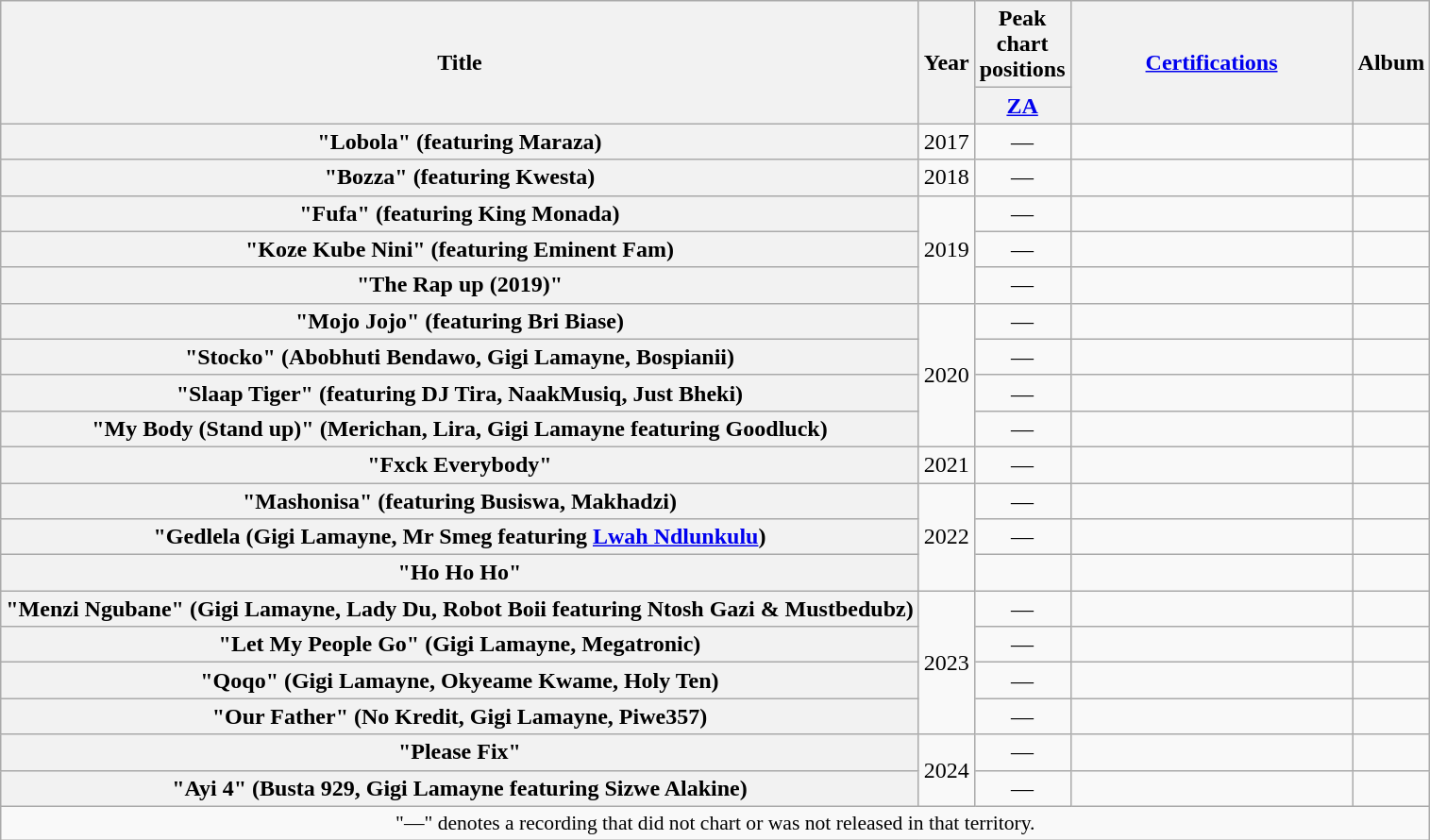<table class="wikitable plainrowheaders" style="text-align:center;">
<tr>
<th scope="col" rowspan="2">Title</th>
<th scope="col" rowspan="2">Year</th>
<th scope="col" colspan="1">Peak chart positions</th>
<th scope="col" rowspan="2" style="width:12em;"><a href='#'>Certifications</a></th>
<th scope="col" rowspan="2">Album</th>
</tr>
<tr>
<th scope="col" style="width:3em;font-size:100%;"><a href='#'>ZA</a><br></th>
</tr>
<tr>
<th scope="row">"Lobola" (featuring Maraza)</th>
<td>2017</td>
<td>—</td>
<td></td>
<td></td>
</tr>
<tr>
<th scope="row">"Bozza" (featuring Kwesta)</th>
<td>2018</td>
<td>—</td>
<td></td>
<td></td>
</tr>
<tr>
<th scope="row">"Fufa" (featuring King Monada)</th>
<td rowspan=3>2019</td>
<td>—</td>
<td></td>
<td></td>
</tr>
<tr>
<th scope="row">"Koze Kube Nini" (featuring Eminent Fam)</th>
<td>—</td>
<td></td>
<td></td>
</tr>
<tr>
<th scope="row">"The Rap up (2019)"</th>
<td>—</td>
<td></td>
<td></td>
</tr>
<tr>
<th scope="row">"Mojo Jojo" (featuring Bri Biase)</th>
<td rowspan=4>2020</td>
<td>—</td>
<td></td>
<td></td>
</tr>
<tr>
<th scope="row">"Stocko" (Abobhuti Bendawo, Gigi Lamayne, Bospianii)</th>
<td>—</td>
<td></td>
<td></td>
</tr>
<tr>
<th scope="row">"Slaap Tiger" (featuring DJ Tira, NaakMusiq, Just Bheki)</th>
<td>—</td>
<td></td>
<td></td>
</tr>
<tr>
<th scope="row">"My Body (Stand up)" (Merichan, Lira, Gigi Lamayne featuring Goodluck)</th>
<td>—</td>
<td></td>
<td></td>
</tr>
<tr>
<th scope="row">"Fxck Everybody"</th>
<td>2021</td>
<td>—</td>
<td></td>
<td></td>
</tr>
<tr>
<th scope="row">"Mashonisa" (featuring Busiswa, Makhadzi)</th>
<td rowspan=3>2022</td>
<td>—</td>
<td></td>
<td></td>
</tr>
<tr>
<th scope="row">"Gedlela (Gigi Lamayne, Mr Smeg featuring <a href='#'>Lwah Ndlunkulu</a>)</th>
<td>—</td>
<td></td>
<td></td>
</tr>
<tr>
<th scope="row">"Ho Ho Ho"</th>
<td></td>
<td></td>
<td></td>
</tr>
<tr>
<th scope="row">"Menzi Ngubane" (Gigi Lamayne, Lady Du, Robot Boii featuring Ntosh Gazi & Mustbedubz)</th>
<td rowspan=4>2023</td>
<td>—</td>
<td></td>
<td></td>
</tr>
<tr>
<th scope="row">"Let My People Go" (Gigi Lamayne, Megatronic)</th>
<td>—</td>
<td></td>
<td></td>
</tr>
<tr>
<th scope="row">"Qoqo" (Gigi Lamayne, Okyeame Kwame, Holy Ten)</th>
<td>—</td>
<td></td>
<td></td>
</tr>
<tr>
<th scope="row">"Our Father" (No Kredit, Gigi Lamayne, Piwe357)</th>
<td>—</td>
<td></td>
<td></td>
</tr>
<tr>
<th scope="row">"Please Fix"</th>
<td rowspan=2>2024</td>
<td>—</td>
<td></td>
<td></td>
</tr>
<tr>
<th scope="row">"Ayi 4" (Busta 929, Gigi Lamayne featuring Sizwe Alakine)</th>
<td>—</td>
<td></td>
<td></td>
</tr>
<tr>
<td colspan="8" style="font-size:90%">"—" denotes a recording that did not chart or was not released in that territory.</td>
</tr>
</table>
